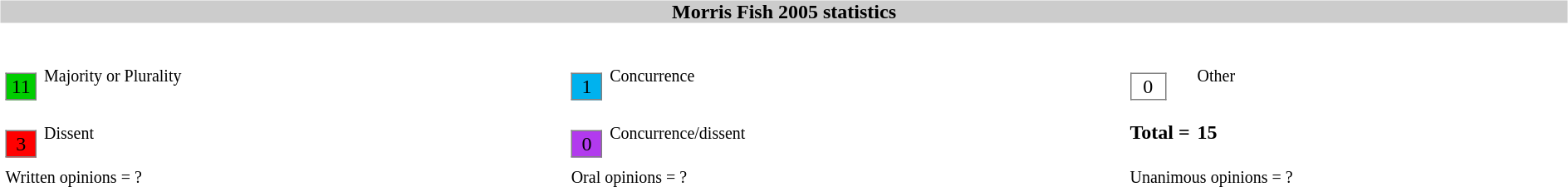<table width=100%>
<tr>
<td><br><table width=100% align=center cellpadding=0 cellspacing=0>
<tr>
<th bgcolor=#CCCCCC>Morris Fish 2005 statistics</th>
</tr>
<tr>
<td><br><table width=100% cellpadding="2" cellspacing="2" border="0"width=25px>
<tr>
<td><br><table border="1" style="border-collapse:collapse;">
<tr>
<td align=center bgcolor=#00CD00 width=25px>11</td>
</tr>
</table>
</td>
<td><small>Majority or Plurality</small></td>
<td width=25px><br><table border="1" style="border-collapse:collapse;">
<tr>
<td align=center width=25px bgcolor=#00B2EE>1</td>
</tr>
</table>
</td>
<td><small>Concurrence</small></td>
<td width=25px><br><table border="1" style="border-collapse:collapse;">
<tr>
<td align=center width=25px bgcolor=white>0</td>
</tr>
</table>
</td>
<td><small>Other</small></td>
</tr>
<tr>
<td width=25px><br><table border="1" style="border-collapse:collapse;">
<tr>
<td align=center width=25px bgcolor=red>3</td>
</tr>
</table>
</td>
<td><small>Dissent</small></td>
<td width=25px><br><table border="1" style="border-collapse:collapse;">
<tr>
<td align=center width=25px bgcolor=#B23AEE>0</td>
</tr>
</table>
</td>
<td><small>Concurrence/dissent</small></td>
<td white-space: nowrap><strong>Total = </strong></td>
<td><strong>15</strong></td>
</tr>
<tr>
<td colspan=2><small>Written opinions = ?</small></td>
<td colspan=2><small>Oral opinions = ?</small></td>
<td colspan=2><small>Unanimous opinions = ?</small></td>
</tr>
<tr>
</tr>
</table>
</td>
</tr>
</table>
</td>
</tr>
</table>
